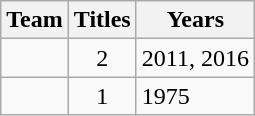<table class="wikitable sortable" style="text-align:center">
<tr>
<th>Team</th>
<th>Titles</th>
<th>Years</th>
</tr>
<tr>
<td style=><em></em></td>
<td>2</td>
<td align=left>2011, 2016</td>
</tr>
<tr>
<td style=><em></em></td>
<td>1</td>
<td align=left>1975</td>
</tr>
</table>
